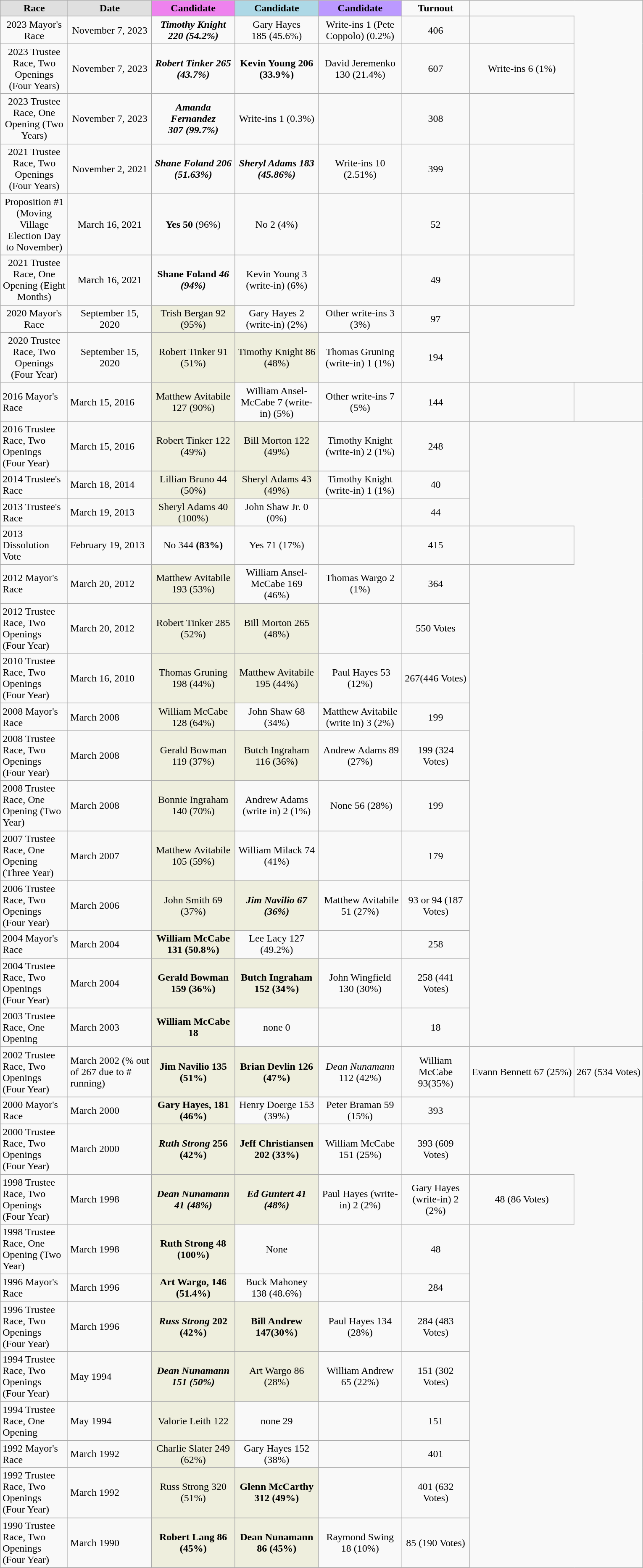<table class="wikitable" style="text-align:center;">
<tr>
<td width=100px bgcolor="dfdfdf"><strong>Race</strong></td>
<td width=125px bgcolor="dfdfdf"><strong>Date</strong></td>
<td width=125px bgcolor="violet"><strong>Candidate</strong> <br></td>
<td width=125px bgcolor="lightblue"><strong>Candidate</strong></td>
<td width=125px bgcolor="bb99ff"><strong>Candidate</strong><br></td>
<td width=100px><strong>Turnout</strong></td>
</tr>
<tr>
<td>2023 Mayor's Race</td>
<td>November 7, 2023</td>
<td><strong><em>Timothy Knight 220 (54.2%)</em></strong></td>
<td>Gary Hayes<br>185 (45.6%)</td>
<td>Write-ins 1 (Pete Coppolo) (0.2%)</td>
<td>406</td>
<td></td>
</tr>
<tr>
<td>2023 Trustee Race, Two Openings (Four Years)</td>
<td>November 7, 2023</td>
<td><strong><em>Robert Tinker 265 (43.7%)</em></strong></td>
<td><strong>Kevin Young 206 (33.9%)</strong></td>
<td>David Jeremenko 130 (21.4%)</td>
<td>607</td>
<td>Write-ins 6 (1%)</td>
</tr>
<tr>
<td>2023 Trustee Race, One Opening (Two Years)</td>
<td>November 7, 2023</td>
<td><strong><em>Amanda Fernandez</em></strong><br><strong><em>307 (99.7%)</em></strong></td>
<td>Write-ins 1 (0.3%)</td>
<td></td>
<td>308</td>
<td></td>
</tr>
<tr>
<td>2021 Trustee Race, Two Openings (Four Years)</td>
<td>November 2, 2021</td>
<td><strong><em>Shane Foland<strong> </strong>206 (51.63%)</em></strong></td>
<td><strong><em>Sheryl Adams 183 (45.86%)</em></strong></td>
<td>Write-ins 10 (2.51%)</td>
<td>399</td>
<td></td>
</tr>
<tr>
<td>Proposition #1 (Moving Village Election Day to November)</td>
<td>March 16, 2021</td>
<td><strong>Yes 50</strong> (96%)</td>
<td>No 2 (4%)</td>
<td></td>
<td>52</td>
<td></td>
</tr>
<tr>
<td>2021 Trustee Race, One Opening (Eight Months)</td>
<td>March 16, 2021</td>
<td><strong>Shane Foland <em>46 (94%)<strong><em></td>
<td>Kevin Young 3 (write-in) (6%)</td>
<td></td>
<td>49</td>
<td></td>
</tr>
<tr>
<td>2020 Mayor's Race</td>
<td>September 15, 2020</td>
<td bgcolor="eeeedd"></em></strong>Trish Bergan 92 (95%)<strong><em></td>
<td>Gary Hayes 2 (write-in) (2%)</td>
<td>Other write-ins 3 (3%)</td>
<td>97</td>
</tr>
<tr>
<td>2020 Trustee Race, Two Openings (Four Year)</td>
<td>September 15, 2020</td>
<td bgcolor="eeeedd"></em></strong>Robert Tinker 91 (51%)<strong><em></td>
<td bgcolor="eeeedd"></em></strong>Timothy Knight 86 (48%)<strong><em></td>
<td>Thomas Gruning (write-in) 1 (1%)</td>
<td>194</td>
</tr>
<tr>
<td align="left">2016 Mayor's Race</td>
<td align="left">March 15, 2016</td>
<td bgcolor="eeeedd"></strong> </em> Matthew Avitabile 127 (90%) <em> <strong></td>
<td>William Ansel-McCabe 7 (write-in) (5%)</td>
<td>Other write-ins 7 (5%)</td>
<td>144</td>
<td></td>
<td></td>
</tr>
<tr>
<td align=left>2016 Trustee Race, Two Openings (Four Year)</td>
<td align=left>March 15, 2016</td>
<td bgcolor="eeeedd"></strong>Robert Tinker 122 (49%)<strong></td>
<td bgcolor="eeeedd"></strong> Bill Morton 122 (49%) <strong></td>
<td>Timothy Knight (write-in) 2 (1%)</td>
<td>248</td>
</tr>
<tr>
<td align=left>2014 Trustee's Race</td>
<td align=left>March 18, 2014</td>
<td bgcolor="eeeedd"></strong> Lillian Bruno 44 (50%) <strong></td>
<td bgcolor="eeeedd"></strong> </em> Sheryl Adams 43 (49%) <em> <strong></td>
<td>Timothy Knight (write-in) 1 (1%)</td>
<td>40</td>
</tr>
<tr>
<td align=left>2013 Trustee's Race</td>
<td align=left>March 19, 2013</td>
<td bgcolor="eeeedd"></strong> Sheryl Adams 40 (100%) <strong></td>
<td>John Shaw Jr. 0 (0%)</td>
<td></td>
<td>44</td>
</tr>
<tr>
<td align=left>2013 Dissolution Vote</td>
<td align=left>February 19, 2013</td>
<td></strong> No 344 <strong>(83%)</td>
<td>Yes 71 (17%)</td>
<td></td>
<td>415</td>
<td></td>
</tr>
<tr>
<td align=left>2012 Mayor's Race</td>
<td align=left>March 20, 2012</td>
<td bgcolor="eeeedd"></strong> Matthew Avitabile 193 (53%) <strong></td>
<td></em>William Ansel-McCabe 169 (46%)<em></td>
<td>Thomas Wargo 2 (1%)</td>
<td>364</td>
</tr>
<tr>
<td align=left>2012 Trustee Race, Two Openings (Four Year)</td>
<td align=left>March 20, 2012</td>
<td bgcolor="eeeedd"></strong>Robert Tinker 285 (52%)<strong></td>
<td bgcolor="eeeedd"></strong> Bill Morton 265 (48%) <strong></td>
<td></td>
<td>550 Votes</td>
</tr>
<tr>
<td align=left>2010 Trustee Race, Two Openings (Four Year)</td>
<td align=left>March 16, 2010</td>
<td bgcolor="eeeedd"></strong>Thomas Gruning 198 (44%)<strong></td>
<td bgcolor="eeeedd"></strong> </em>Matthew Avitabile 195 (44%)<em> <strong></td>
<td> Paul Hayes 53 (12%)</td>
<td>267(446 Votes)</td>
</tr>
<tr>
<td align="left">2008 Mayor's Race</td>
<td align=left>March 2008</td>
<td bgcolor="eeeedd"></strong> </em>William McCabe 128 (64%)<em> <strong></td>
<td>John Shaw 68 (34%)</td>
<td>Matthew Avitabile (write in) 3 (2%)</td>
<td>199</td>
</tr>
<tr>
<td align=left>2008 Trustee Race, Two Openings (Four Year)</td>
<td align=left>March 2008</td>
<td bgcolor="eeeedd"></strong> </em>Gerald Bowman 119 (37%)<em> <strong></td>
<td bgcolor="eeeedd"></strong> </em>Butch Ingraham 116 (36%)<em> <strong></td>
<td> Andrew Adams 89 (27%)</td>
<td>199 (324 Votes)</td>
</tr>
<tr>
<td align="left">2008 Trustee Race, One Opening (Two Year)</td>
<td align=left>March 2008</td>
<td bgcolor="eeeedd"></strong>Bonnie Ingraham 140 (70%)<strong></td>
<td>Andrew Adams (write in) 2 (1%)</td>
<td> None 56 (28%)</td>
<td>199</td>
</tr>
<tr>
<td align="left">2007 Trustee Race, One Opening (Three Year)</td>
<td align=left>March 2007</td>
<td bgcolor="eeeedd"></strong>Matthew Avitabile 105 (59%)<strong></td>
<td>William Milack 74 (41%)</td>
<td></td>
<td>179</td>
</tr>
<tr>
<td align=left>2006 Trustee Race, Two Openings (Four Year)</td>
<td align=left>March 2006</td>
<td bgcolor="eeeedd"></em></strong> John Smith 69 (37%)</em> </strong></td>
<td bgcolor="eeeedd"><strong> <em>Jim Navilio 67 (36%)</em> </strong></td>
<td> Matthew Avitabile 51 (27%)</td>
<td>93 or 94 (187 Votes)</td>
</tr>
<tr>
<td align=left>2004 Mayor's Race</td>
<td align=left>March 2004</td>
<td bgcolor="eeeedd"><strong>William McCabe 131 (50.8%)</strong></td>
<td>Lee Lacy 127 (49.2%)</td>
<td></td>
<td>258</td>
</tr>
<tr>
<td align="left">2004 Trustee Race, Two Openings (Four Year)</td>
<td align=left>March 2004</td>
<td bgcolor="eeeedd"><strong>Gerald Bowman 159 (36%)</strong></td>
<td bgcolor="eeeedd"><strong>Butch Ingraham 152 (34%)</strong></td>
<td>John Wingfield 130 (30%)</td>
<td>258 (441 Votes)</td>
</tr>
<tr>
<td align="left">2003 Trustee Race, One Opening</td>
<td align=left>March 2003</td>
<td bgcolor="eeeedd"><strong>William McCabe 18</strong></td>
<td>none 0</td>
<td></td>
<td>18</td>
</tr>
<tr>
<td align="left">2002 Trustee Race, Two Openings (Four Year)</td>
<td align=left>March 2002 (% out of 267 due to # running)</td>
<td bgcolor="eeeedd"><strong>Jim Navilio 135 (51%)</strong> </td>
<td bgcolor="eeeedd"><strong>Brian Devlin 126 (47%)</strong></td>
<td><em>Dean Nunamann</em> 112 (42%)</td>
<td>William McCabe 93(35%)</td>
<td>Evann Bennett 67 (25%)</td>
<td>267 (534 Votes)</td>
</tr>
<tr>
<td align="left">2000 Mayor's Race</td>
<td align=left>March 2000</td>
<td bgcolor="eeeedd"><strong>Gary Hayes, 181 (46%)</strong></td>
<td>Henry Doerge 153 (39%)</td>
<td>Peter Braman 59 (15%)</td>
<td>393</td>
</tr>
<tr>
<td align="left">2000 Trustee Race, Two Openings (Four Year)</td>
<td align=left>March 2000</td>
<td bgcolor="eeeedd"><strong> <em>Ruth Strong</em> 256 (42%)</strong></td>
<td bgcolor="eeeedd"><strong>Jeff Christiansen 202 (33%)</strong></td>
<td>William McCabe 151 (25%)</td>
<td>393 (609 Votes)</td>
</tr>
<tr>
<td align=left>1998 Trustee Race, Two Openings (Four Year)</td>
<td align=left>March 1998</td>
<td bgcolor="eeeedd"><strong> <em>Dean Nunamann 41 (48%)</em> </strong></td>
<td bgcolor="eeeedd"><strong> <em>Ed Guntert 41 (48%)</em> </strong></td>
<td>Paul Hayes (write-in) 2 (2%)</td>
<td>Gary Hayes (write-in) 2 (2%)</td>
<td>48 (86 Votes)</td>
</tr>
<tr>
<td align="left">1998 Trustee Race, One Opening (Two Year)</td>
<td align=left>March 1998</td>
<td bgcolor="eeeedd"><strong>Ruth Strong 48 (100%)</strong></td>
<td>None</td>
<td></td>
<td>48</td>
</tr>
<tr>
<td align="left">1996 Mayor's Race</td>
<td align=left>March 1996</td>
<td bgcolor="eeeedd"><strong>Art Wargo, 146 (51.4%)</strong></td>
<td>Buck Mahoney 138 (48.6%)</td>
<td></td>
<td>284</td>
</tr>
<tr>
<td align="left">1996 Trustee Race, Two Openings (Four Year)</td>
<td align=left>March 1996</td>
<td bgcolor="eeeedd"><strong> <em>Russ Strong</em> 202 (42%)</strong></td>
<td bgcolor="eeeedd"><strong>Bill Andrew 147(30%)</strong></td>
<td>Paul Hayes 134 (28%)</td>
<td>284 (483 Votes)</td>
</tr>
<tr>
<td align="left">1994 Trustee Race, Two Openings (Four Year)</td>
<td align=left>May 1994</td>
<td bgcolor="eeeedd"><strong><em>Dean Nunamann 151<em> (50%)<strong></td>
<td bgcolor="eeeedd"></strong>Art Wargo 86 (28%)<strong></td>
<td>William Andrew 65 (22%)</td>
<td>151 (302 Votes)</td>
</tr>
<tr>
<td align="left">1994 Trustee Race, One Opening</td>
<td align=left>May 1994</td>
<td bgcolor="eeeedd"></strong>Valorie Leith 122<strong></td>
<td>none 29</td>
<td></td>
<td>151</td>
</tr>
<tr>
<td align=left>1992 Mayor's Race</td>
<td align=left>March 1992</td>
<td bgcolor="eeeedd"></strong>Charlie Slater 249 (62%)<strong></td>
<td>Gary Hayes 152 (38%)</td>
<td></td>
<td>401</td>
</tr>
<tr>
<td align="left">1992 Trustee Race, Two Openings (Four Year)</td>
<td align=left>March 1992</td>
<td bgcolor="eeeedd"></em></strong>Russ Strong</em> 320 (51%)</strong></td>
<td bgcolor="eeeedd"><strong> Glenn McCarthy 312 (49%)</strong></td>
<td></td>
<td>401 (632 Votes)</td>
</tr>
<tr>
<td align="left">1990 Trustee Race, Two Openings (Four Year)</td>
<td align=left>March 1990</td>
<td bgcolor="eeeedd"><strong> Robert Lang 86 (45%)</strong></td>
<td bgcolor="eeeedd"><strong>Dean Nunamann 86 (45%)</strong></td>
<td>Raymond Swing 18 (10%)</td>
<td>85 (190 Votes)</td>
</tr>
<tr>
</tr>
</table>
